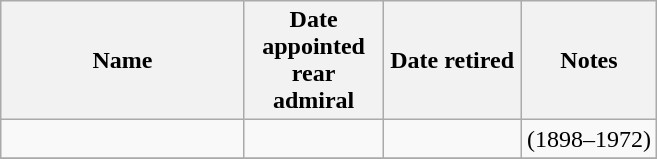<table class="wikitable sortable">
<tr>
<th width = 155>Name</th>
<th width = 85>Date appointed rear admiral</th>
<th class="unsortable" width = 85>Date retired</th>
<th class="unsortable">Notes</th>
</tr>
<tr valign=top>
<td></td>
<td align="right">  </td>
<td align="right">  </td>
<td>(1898–1972)</td>
</tr>
<tr>
</tr>
</table>
